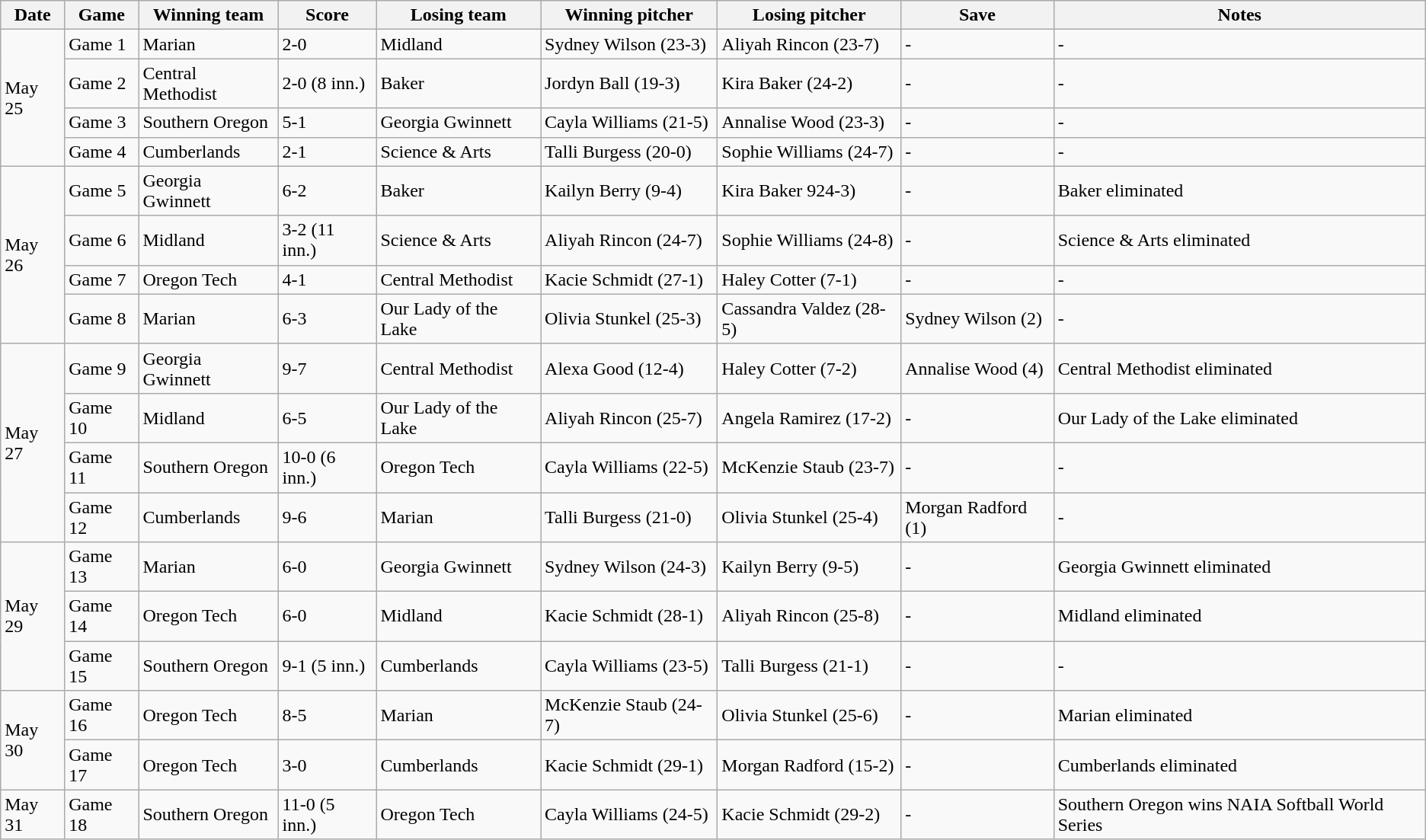<table class="wikitable">
<tr>
<th>Date</th>
<th>Game</th>
<th>Winning team</th>
<th>Score</th>
<th>Losing team</th>
<th>Winning pitcher</th>
<th>Losing pitcher</th>
<th>Save</th>
<th>Notes</th>
</tr>
<tr>
<td rowspan="4">May 25</td>
<td>Game 1</td>
<td>Marian</td>
<td>2-0</td>
<td>Midland</td>
<td>Sydney Wilson (23-3)</td>
<td>Aliyah Rincon (23-7)</td>
<td>-</td>
<td>-</td>
</tr>
<tr>
<td>Game 2</td>
<td>Central Methodist</td>
<td>2-0 (8 inn.)</td>
<td>Baker</td>
<td>Jordyn Ball (19-3)</td>
<td>Kira Baker (24-2)</td>
<td>-</td>
<td>-</td>
</tr>
<tr>
<td>Game 3</td>
<td>Southern Oregon</td>
<td>5-1</td>
<td>Georgia Gwinnett</td>
<td>Cayla Williams (21-5)</td>
<td>Annalise Wood (23-3)</td>
<td>-</td>
<td>-</td>
</tr>
<tr>
<td>Game 4</td>
<td>Cumberlands</td>
<td>2-1</td>
<td>Science & Arts</td>
<td>Talli Burgess (20-0)</td>
<td>Sophie Williams (24-7)</td>
<td>-</td>
<td>-</td>
</tr>
<tr>
<td rowspan="4">May 26</td>
<td>Game 5</td>
<td>Georgia Gwinnett</td>
<td>6-2</td>
<td>Baker</td>
<td>Kailyn Berry (9-4)</td>
<td>Kira Baker 924-3)</td>
<td>-</td>
<td>Baker eliminated</td>
</tr>
<tr>
<td>Game 6</td>
<td>Midland</td>
<td>3-2 (11 inn.)</td>
<td>Science & Arts</td>
<td>Aliyah Rincon (24-7)</td>
<td>Sophie Williams (24-8)</td>
<td>-</td>
<td>Science & Arts eliminated</td>
</tr>
<tr>
<td>Game 7</td>
<td>Oregon Tech</td>
<td>4-1</td>
<td>Central Methodist</td>
<td>Kacie Schmidt (27-1)</td>
<td>Haley Cotter (7-1)</td>
<td>-</td>
<td>-</td>
</tr>
<tr>
<td>Game 8</td>
<td>Marian</td>
<td>6-3</td>
<td>Our Lady of the Lake</td>
<td>Olivia Stunkel (25-3)</td>
<td>Cassandra Valdez (28-5)</td>
<td>Sydney Wilson (2)</td>
<td>-</td>
</tr>
<tr>
<td rowspan="4">May 27</td>
<td>Game 9</td>
<td>Georgia Gwinnett</td>
<td>9-7</td>
<td>Central Methodist</td>
<td>Alexa Good (12-4)</td>
<td>Haley Cotter (7-2)</td>
<td>Annalise Wood (4)</td>
<td>Central Methodist eliminated</td>
</tr>
<tr>
<td>Game 10</td>
<td>Midland</td>
<td>6-5</td>
<td>Our Lady of the Lake</td>
<td>Aliyah Rincon (25-7)</td>
<td>Angela Ramirez (17-2)</td>
<td>-</td>
<td>Our Lady of the Lake eliminated</td>
</tr>
<tr>
<td>Game 11</td>
<td>Southern Oregon</td>
<td>10-0 (6 inn.)</td>
<td>Oregon Tech</td>
<td>Cayla Williams (22-5)</td>
<td>McKenzie Staub (23-7)</td>
<td>-</td>
<td>-</td>
</tr>
<tr>
<td>Game 12</td>
<td>Cumberlands</td>
<td>9-6</td>
<td>Marian</td>
<td>Talli Burgess (21-0)</td>
<td>Olivia Stunkel (25-4)</td>
<td>Morgan Radford (1)</td>
<td>-</td>
</tr>
<tr>
<td rowspan="3">May 29</td>
<td>Game 13</td>
<td>Marian</td>
<td>6-0</td>
<td>Georgia Gwinnett</td>
<td>Sydney Wilson (24-3)</td>
<td>Kailyn Berry (9-5)</td>
<td>-</td>
<td>Georgia Gwinnett eliminated</td>
</tr>
<tr>
<td>Game 14</td>
<td>Oregon Tech</td>
<td>6-0</td>
<td>Midland</td>
<td>Kacie Schmidt (28-1)</td>
<td>Aliyah Rincon (25-8)</td>
<td>-</td>
<td>Midland eliminated</td>
</tr>
<tr>
<td>Game 15</td>
<td>Southern Oregon</td>
<td>9-1 (5 inn.)</td>
<td>Cumberlands</td>
<td>Cayla Williams (23-5)</td>
<td>Talli Burgess (21-1)</td>
<td>-</td>
<td>-</td>
</tr>
<tr>
<td rowspan="2">May 30</td>
<td>Game 16</td>
<td>Oregon Tech</td>
<td>8-5</td>
<td>Marian</td>
<td>McKenzie Staub (24-7)</td>
<td>Olivia Stunkel (25-6)</td>
<td>-</td>
<td>Marian eliminated</td>
</tr>
<tr>
<td>Game 17</td>
<td>Oregon Tech</td>
<td>3-0</td>
<td>Cumberlands</td>
<td>Kacie Schmidt (29-1)</td>
<td>Morgan Radford (15-2)</td>
<td>-</td>
<td>Cumberlands eliminated</td>
</tr>
<tr>
<td>May 31</td>
<td>Game 18</td>
<td>Southern Oregon</td>
<td>11-0 (5 inn.)</td>
<td>Oregon Tech</td>
<td>Cayla Williams (24-5)</td>
<td>Kacie Schmidt (29-2)</td>
<td>-</td>
<td>Southern Oregon wins NAIA Softball World Series</td>
</tr>
</table>
